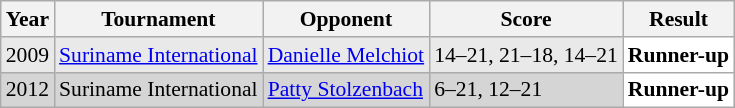<table class="sortable wikitable" style="font-size: 90%;">
<tr>
<th>Year</th>
<th>Tournament</th>
<th>Opponent</th>
<th>Score</th>
<th>Result</th>
</tr>
<tr style="background:#E9E9E9">
<td align="center">2009</td>
<td align="left"><a href='#'>Suriname International</a></td>
<td align="left"> <a href='#'>Danielle Melchiot</a></td>
<td align="left">14–21, 21–18, 14–21</td>
<td style="text-align:left; background:white"> <strong>Runner-up</strong></td>
</tr>
<tr style="background:#D5D5D5">
<td align="center">2012</td>
<td align="left">Suriname International</td>
<td align="left"> <a href='#'>Patty Stolzenbach</a></td>
<td align="left">6–21, 12–21</td>
<td style="text-align:left; background:white"> <strong>Runner-up</strong></td>
</tr>
</table>
